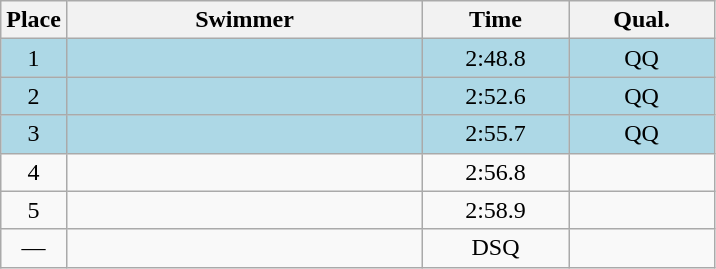<table class=wikitable style="text-align:center">
<tr>
<th>Place</th>
<th width=230>Swimmer</th>
<th width=90>Time</th>
<th width=90>Qual.</th>
</tr>
<tr bgcolor=lightblue>
<td>1</td>
<td align=left></td>
<td>2:48.8</td>
<td>QQ</td>
</tr>
<tr bgcolor=lightblue>
<td>2</td>
<td align=left></td>
<td>2:52.6</td>
<td>QQ</td>
</tr>
<tr bgcolor=lightblue>
<td>3</td>
<td align=left></td>
<td>2:55.7</td>
<td>QQ</td>
</tr>
<tr>
<td>4</td>
<td align=left></td>
<td>2:56.8</td>
<td></td>
</tr>
<tr>
<td>5</td>
<td align=left></td>
<td>2:58.9</td>
<td></td>
</tr>
<tr>
<td>—</td>
<td align=left></td>
<td>DSQ</td>
<td></td>
</tr>
</table>
